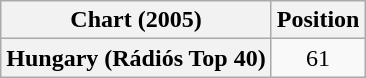<table class="wikitable plainrowheaders" style="text-align:center">
<tr>
<th scope="col">Chart (2005)</th>
<th scope="col">Position</th>
</tr>
<tr>
<th scope="row">Hungary (Rádiós Top 40)</th>
<td>61</td>
</tr>
</table>
